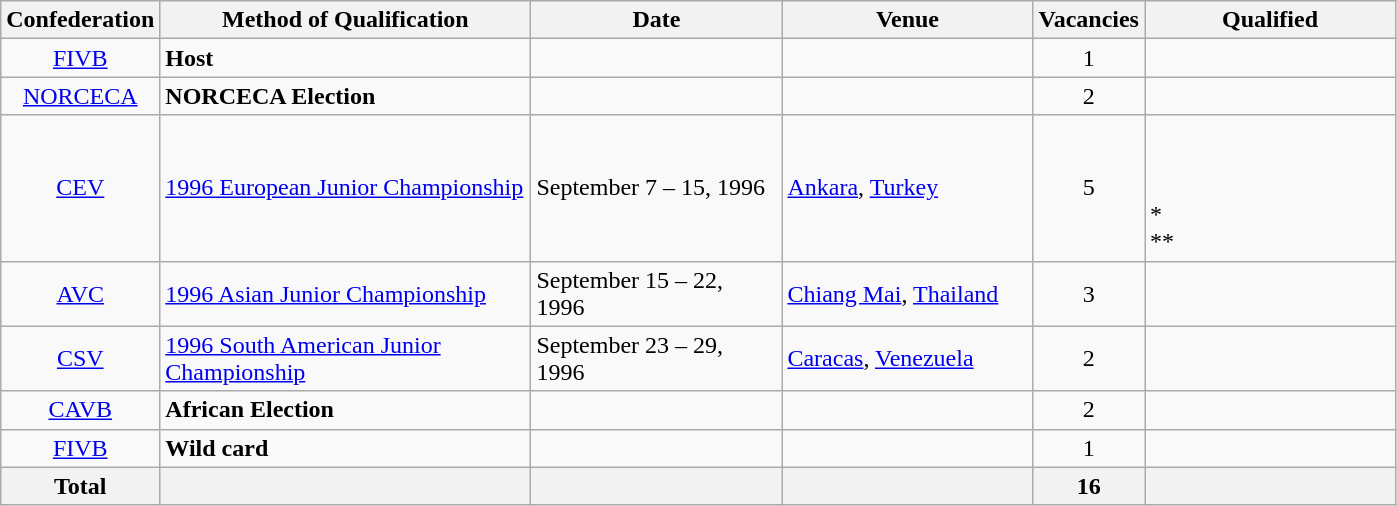<table class="wikitable">
<tr>
<th width=50>Confederation</th>
<th width=240>Method of Qualification</th>
<th width=160>Date</th>
<th width=160>Venue</th>
<th width=60>Vacancies</th>
<th width=160>Qualified</th>
</tr>
<tr>
<td align=center><a href='#'>FIVB</a></td>
<td><strong>Host</strong></td>
<td></td>
<td></td>
<td style="text-align:center;">1</td>
<td></td>
</tr>
<tr>
<td align=center><a href='#'>NORCECA</a></td>
<td><strong>NORCECA Election</strong></td>
<td></td>
<td></td>
<td style="text-align:center;">2</td>
<td><br></td>
</tr>
<tr>
<td align=center><a href='#'>CEV</a></td>
<td><a href='#'>1996 European Junior Championship</a></td>
<td>September 7 – 15, 1996</td>
<td> <a href='#'>Ankara</a>, <a href='#'>Turkey</a></td>
<td style="text-align:center;">5</td>
<td><br><br><br>*<br>**</td>
</tr>
<tr>
<td align=center><a href='#'>AVC</a></td>
<td><a href='#'>1996 Asian Junior Championship</a></td>
<td>September 15 – 22, 1996</td>
<td> <a href='#'>Chiang Mai</a>, <a href='#'>Thailand</a></td>
<td style="text-align:center;">3</td>
<td><br><br></td>
</tr>
<tr>
<td align=center><a href='#'>CSV</a></td>
<td><a href='#'>1996 South American Junior Championship</a></td>
<td>September 23 – 29, 1996</td>
<td> <a href='#'>Caracas</a>, <a href='#'>Venezuela</a></td>
<td style="text-align:center;">2</td>
<td><br></td>
</tr>
<tr>
<td align=center><a href='#'>CAVB</a></td>
<td><strong>African Election</strong></td>
<td></td>
<td></td>
<td style="text-align:center;">2</td>
<td><br></td>
</tr>
<tr>
<td align=center><a href='#'>FIVB</a></td>
<td><strong>Wild card</strong></td>
<td></td>
<td></td>
<td style="text-align:center;">1</td>
<td></td>
</tr>
<tr>
<th>Total</th>
<th></th>
<th></th>
<th></th>
<th>16</th>
<th></th>
</tr>
</table>
